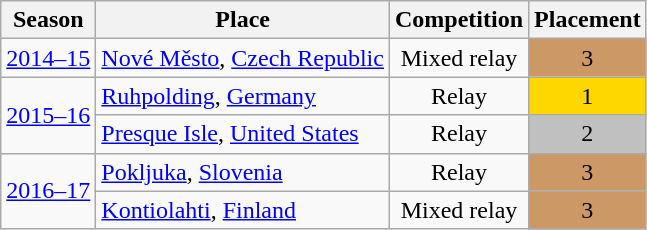<table class="wikitable sortable" style="text-align: center;">
<tr>
<th>Season</th>
<th>Place</th>
<th>Competition</th>
<th>Placement</th>
</tr>
<tr>
<td><a href='#'>2014–15</a></td>
<td align="left"> <a href='#'>Nové Město</a>, <a href='#'>Czech Republic</a></td>
<td>Mixed relay</td>
<td bgcolor="cc9966">3</td>
</tr>
<tr>
<td rowspan="2"><a href='#'>2015–16</a></td>
<td align="left"> <a href='#'>Ruhpolding</a>, <a href='#'>Germany</a></td>
<td>Relay</td>
<td bgcolor=gold>1</td>
</tr>
<tr>
<td align="left"> <a href='#'>Presque Isle</a>, <a href='#'>United States</a></td>
<td>Relay</td>
<td bgcolor=silver>2</td>
</tr>
<tr>
<td rowspan="2"><a href='#'>2016–17</a></td>
<td align="left"> <a href='#'>Pokljuka</a>, <a href='#'>Slovenia</a></td>
<td>Relay</td>
<td bgcolor="cc9966">3</td>
</tr>
<tr>
<td align="left"> <a href='#'>Kontiolahti</a>, <a href='#'>Finland</a></td>
<td>Mixed relay</td>
<td bgcolor="cc9966">3</td>
</tr>
</table>
